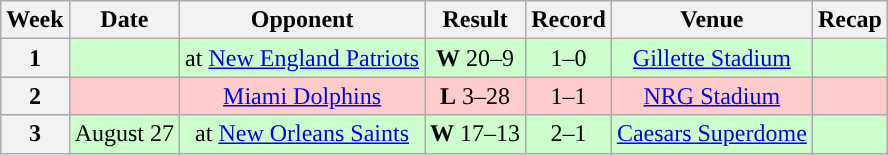<table class="wikitable" style="text-align:center">
<tr>
<th>Week</th>
<th>Date</th>
<th>Opponent</th>
<th>Result</th>
<th>Record</th>
<th>Venue</th>
<th>Recap</th>
</tr>
<tr style="background:#cfc">
<th>1</th>
<td></td>
<td>at <a href='#'>New England Patriots</a></td>
<td><strong>W</strong> 20–9</td>
<td>1–0</td>
<td><a href='#'>Gillette Stadium</a></td>
<td></td>
</tr>
<tr style="background:#fcc">
<th>2</th>
<td></td>
<td><a href='#'>Miami Dolphins</a></td>
<td><strong>L</strong> 3–28</td>
<td>1–1</td>
<td><a href='#'>NRG Stadium</a></td>
<td></td>
</tr>
<tr style="background:#cfc">
<th>3</th>
<td>August 27</td>
<td>at <a href='#'>New Orleans Saints</a></td>
<td><strong>W</strong> 17–13</td>
<td>2–1</td>
<td><a href='#'>Caesars Superdome</a></td>
<td></td>
</tr>
</table>
